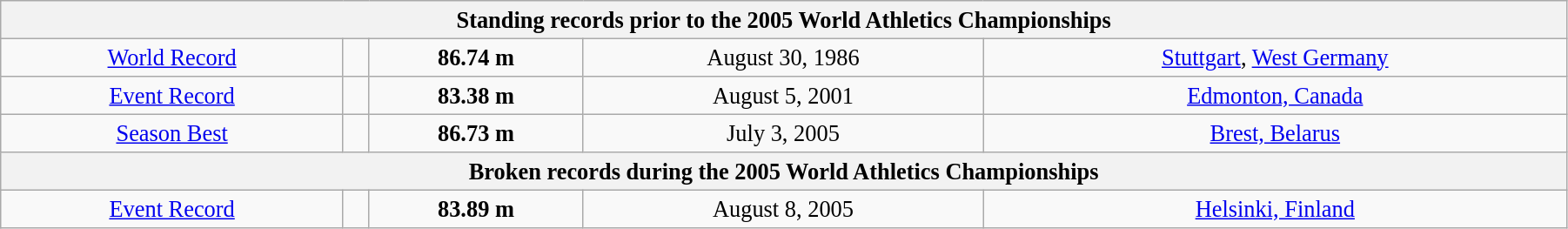<table class="wikitable" style=" text-align:center; font-size:110%;" width="95%">
<tr>
<th colspan="5">Standing records prior to the 2005 World Athletics Championships</th>
</tr>
<tr>
<td><a href='#'>World Record</a></td>
<td></td>
<td><strong>86.74 m </strong></td>
<td>August 30, 1986</td>
<td> <a href='#'>Stuttgart</a>, <a href='#'>West Germany</a></td>
</tr>
<tr>
<td><a href='#'>Event Record</a></td>
<td></td>
<td><strong>83.38 m </strong></td>
<td>August 5, 2001</td>
<td> <a href='#'>Edmonton, Canada</a></td>
</tr>
<tr>
<td><a href='#'>Season Best</a></td>
<td></td>
<td><strong>86.73 m </strong></td>
<td>July 3, 2005</td>
<td> <a href='#'>Brest, Belarus</a></td>
</tr>
<tr>
<th colspan="5">Broken records during the 2005 World Athletics Championships</th>
</tr>
<tr>
<td><a href='#'>Event Record</a></td>
<td></td>
<td><strong>83.89 m </strong></td>
<td>August 8, 2005</td>
<td> <a href='#'>Helsinki, Finland</a></td>
</tr>
</table>
